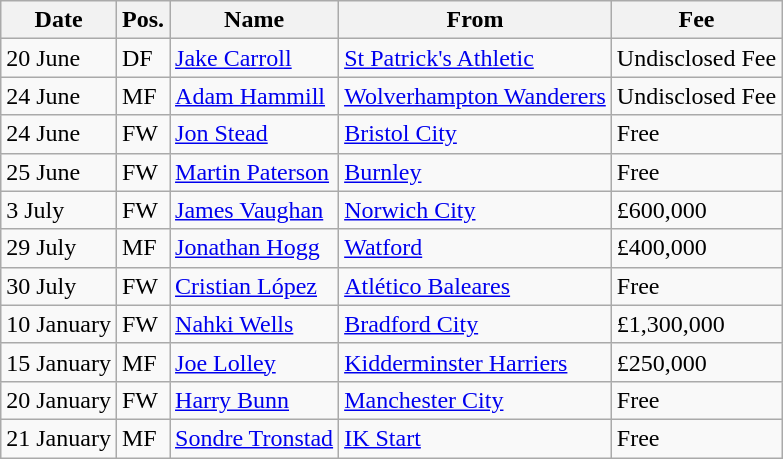<table class="wikitable">
<tr>
<th>Date</th>
<th>Pos.</th>
<th>Name</th>
<th>From</th>
<th>Fee</th>
</tr>
<tr>
<td>20 June</td>
<td>DF</td>
<td> <a href='#'>Jake Carroll</a></td>
<td> <a href='#'>St Patrick's Athletic</a></td>
<td>Undisclosed Fee</td>
</tr>
<tr>
<td>24 June</td>
<td>MF</td>
<td> <a href='#'>Adam Hammill</a></td>
<td> <a href='#'>Wolverhampton Wanderers</a></td>
<td>Undisclosed Fee</td>
</tr>
<tr>
<td>24 June</td>
<td>FW</td>
<td> <a href='#'>Jon Stead</a></td>
<td> <a href='#'>Bristol City</a></td>
<td>Free</td>
</tr>
<tr>
<td>25 June</td>
<td>FW</td>
<td> <a href='#'>Martin Paterson</a></td>
<td> <a href='#'>Burnley</a></td>
<td>Free</td>
</tr>
<tr>
<td>3 July</td>
<td>FW</td>
<td> <a href='#'>James Vaughan</a></td>
<td> <a href='#'>Norwich City</a></td>
<td>£600,000</td>
</tr>
<tr>
<td>29 July</td>
<td>MF</td>
<td> <a href='#'>Jonathan Hogg</a></td>
<td> <a href='#'>Watford</a></td>
<td>£400,000</td>
</tr>
<tr>
<td>30 July</td>
<td>FW</td>
<td> <a href='#'>Cristian López</a></td>
<td> <a href='#'>Atlético Baleares</a></td>
<td>Free</td>
</tr>
<tr>
<td>10 January</td>
<td>FW</td>
<td> <a href='#'>Nahki Wells</a></td>
<td> <a href='#'>Bradford City</a></td>
<td>£1,300,000</td>
</tr>
<tr>
<td>15 January</td>
<td>MF</td>
<td> <a href='#'>Joe Lolley</a></td>
<td> <a href='#'>Kidderminster Harriers</a></td>
<td>£250,000</td>
</tr>
<tr>
<td>20 January</td>
<td>FW</td>
<td> <a href='#'>Harry Bunn</a></td>
<td> <a href='#'>Manchester City</a></td>
<td>Free</td>
</tr>
<tr>
<td>21 January</td>
<td>MF</td>
<td> <a href='#'>Sondre Tronstad</a></td>
<td> <a href='#'>IK Start</a></td>
<td>Free</td>
</tr>
</table>
